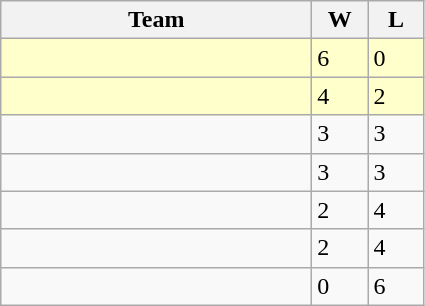<table class="wikitable">
<tr>
<th width="200px">Team</th>
<th width="30px">W</th>
<th width="30px">L</th>
</tr>
<tr bgcolor=#ffffcc>
<td></td>
<td>6</td>
<td>0</td>
</tr>
<tr bgcolor=#ffffcc>
<td></td>
<td>4</td>
<td>2</td>
</tr>
<tr>
<td></td>
<td>3</td>
<td>3</td>
</tr>
<tr>
<td></td>
<td>3</td>
<td>3</td>
</tr>
<tr>
<td></td>
<td>2</td>
<td>4</td>
</tr>
<tr>
<td></td>
<td>2</td>
<td>4</td>
</tr>
<tr>
<td></td>
<td>0</td>
<td>6</td>
</tr>
</table>
